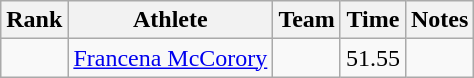<table class="wikitable sortable">
<tr>
<th>Rank</th>
<th>Athlete</th>
<th>Team</th>
<th>Time</th>
<th>Notes</th>
</tr>
<tr>
<td align=center></td>
<td><a href='#'>Francena McCorory</a></td>
<td></td>
<td>51.55</td>
<td></td>
</tr>
</table>
